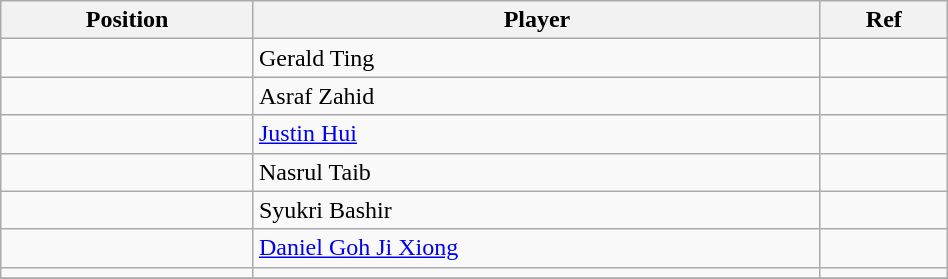<table class="wikitable sortable" style="width:50%; text-align:center; font-size:100%; text-align:left;">
<tr>
<th><strong>Position</strong></th>
<th><strong>Player</strong></th>
<th><strong>Ref</strong></th>
</tr>
<tr>
<td></td>
<td> Gerald Ting</td>
<td></td>
</tr>
<tr>
<td></td>
<td> Asraf Zahid</td>
<td></td>
</tr>
<tr>
<td></td>
<td> <a href='#'>Justin Hui</a></td>
<td></td>
</tr>
<tr>
<td></td>
<td> Nasrul Taib</td>
<td></td>
</tr>
<tr>
<td></td>
<td> Syukri Bashir</td>
<td></td>
</tr>
<tr>
<td></td>
<td> <a href='#'>Daniel Goh Ji Xiong</a></td>
<td></td>
</tr>
<tr>
<td></td>
<td></td>
<td></td>
</tr>
<tr>
</tr>
</table>
